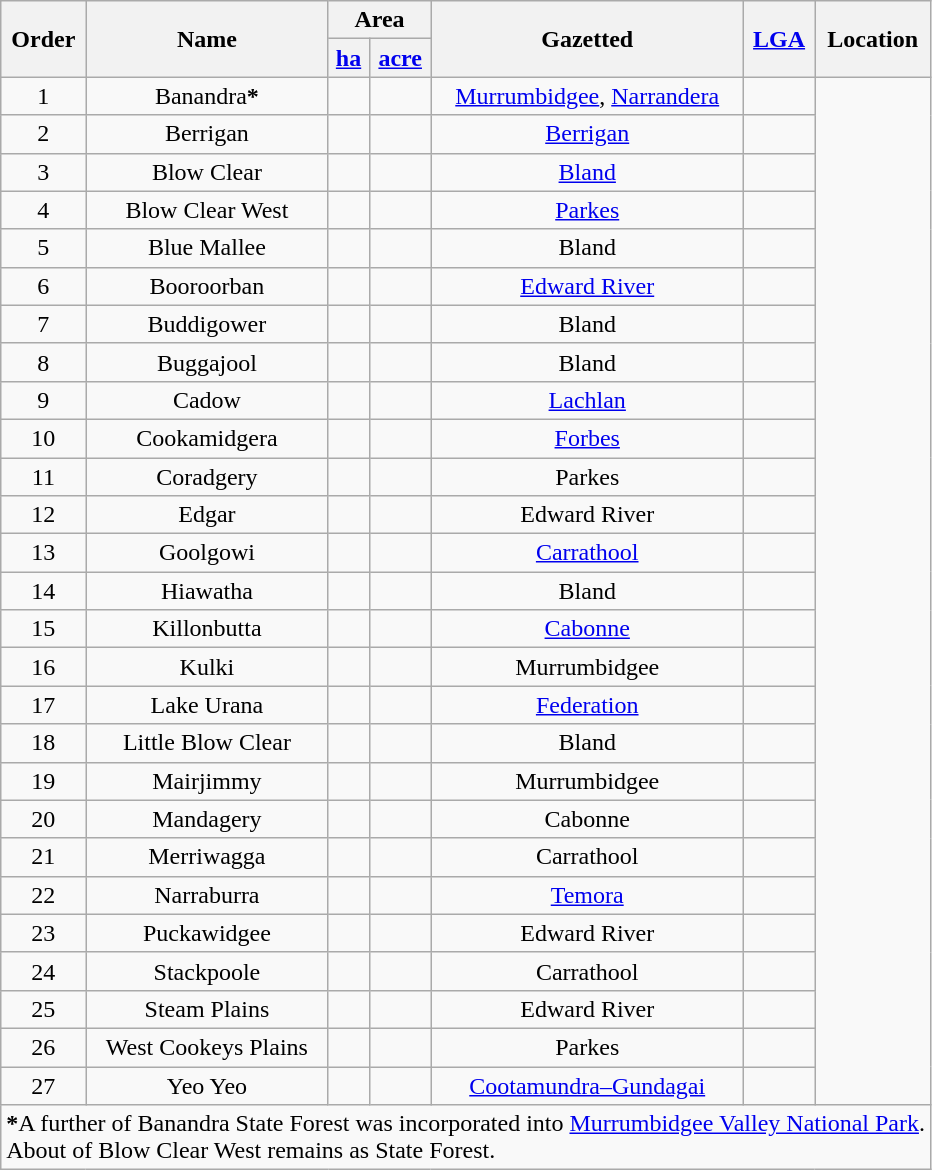<table class="wikitable sortable plainrowheaders" style="text-align:center;">
<tr>
<th scope="col" rowspan="2">Order</th>
<th scope="col" rowspan="2">Name</th>
<th scope="col" colspan="2">Area</th>
<th scope="col" rowspan="2">Gazetted<br></th>
<th scope="col" rowspan="2"><a href='#'>LGA</a></th>
<th scope="col" rowspan="2">Location</th>
</tr>
<tr>
<th scope="col"><a href='#'>ha</a></th>
<th scope="col"><a href='#'>acre</a></th>
</tr>
<tr>
<td scope="row">1</td>
<td>Banandra<strong>*</strong></td>
<td></td>
<td></td>
<td><a href='#'>Murrumbidgee</a>, <a href='#'>Narrandera</a></td>
<td></td>
</tr>
<tr>
<td scope="row">2</td>
<td>Berrigan</td>
<td></td>
<td></td>
<td><a href='#'>Berrigan</a></td>
<td></td>
</tr>
<tr>
<td>3</td>
<td>Blow Clear</td>
<td></td>
<td></td>
<td><a href='#'>Bland</a></td>
<td></td>
</tr>
<tr>
<td>4</td>
<td>Blow Clear West</td>
<td></td>
<td></td>
<td><a href='#'>Parkes</a></td>
<td></td>
</tr>
<tr>
<td>5</td>
<td>Blue Mallee</td>
<td></td>
<td></td>
<td>Bland</td>
<td></td>
</tr>
<tr>
<td>6</td>
<td>Booroorban</td>
<td></td>
<td></td>
<td><a href='#'>Edward River</a></td>
<td></td>
</tr>
<tr>
<td>7</td>
<td>Buddigower</td>
<td></td>
<td></td>
<td>Bland</td>
<td></td>
</tr>
<tr>
<td>8</td>
<td>Buggajool</td>
<td></td>
<td></td>
<td>Bland</td>
<td></td>
</tr>
<tr>
<td>9</td>
<td>Cadow</td>
<td></td>
<td></td>
<td><a href='#'>Lachlan</a></td>
<td></td>
</tr>
<tr>
<td>10</td>
<td>Cookamidgera</td>
<td></td>
<td></td>
<td><a href='#'>Forbes</a></td>
<td></td>
</tr>
<tr>
<td>11</td>
<td>Coradgery</td>
<td></td>
<td></td>
<td>Parkes</td>
<td></td>
</tr>
<tr>
<td>12</td>
<td>Edgar</td>
<td></td>
<td></td>
<td>Edward River</td>
<td></td>
</tr>
<tr>
<td>13</td>
<td>Goolgowi</td>
<td></td>
<td></td>
<td><a href='#'>Carrathool</a></td>
<td></td>
</tr>
<tr>
<td>14</td>
<td>Hiawatha</td>
<td></td>
<td></td>
<td>Bland</td>
<td></td>
</tr>
<tr>
<td>15</td>
<td>Killonbutta</td>
<td></td>
<td></td>
<td><a href='#'>Cabonne</a></td>
<td></td>
</tr>
<tr>
<td>16</td>
<td>Kulki</td>
<td></td>
<td></td>
<td>Murrumbidgee</td>
<td></td>
</tr>
<tr>
<td>17</td>
<td>Lake Urana</td>
<td></td>
<td></td>
<td><a href='#'>Federation</a></td>
<td></td>
</tr>
<tr>
<td>18</td>
<td>Little Blow Clear</td>
<td></td>
<td></td>
<td>Bland</td>
<td></td>
</tr>
<tr>
<td>19</td>
<td>Mairjimmy</td>
<td></td>
<td></td>
<td>Murrumbidgee</td>
<td></td>
</tr>
<tr>
<td>20</td>
<td>Mandagery</td>
<td></td>
<td></td>
<td>Cabonne</td>
<td></td>
</tr>
<tr>
<td>21</td>
<td>Merriwagga</td>
<td></td>
<td></td>
<td>Carrathool</td>
<td></td>
</tr>
<tr>
<td>22</td>
<td>Narraburra</td>
<td></td>
<td></td>
<td><a href='#'>Temora</a></td>
<td></td>
</tr>
<tr>
<td>23</td>
<td>Puckawidgee</td>
<td></td>
<td></td>
<td>Edward River</td>
<td></td>
</tr>
<tr>
<td>24</td>
<td>Stackpoole</td>
<td></td>
<td></td>
<td>Carrathool</td>
<td></td>
</tr>
<tr>
<td>25</td>
<td>Steam Plains</td>
<td></td>
<td></td>
<td>Edward River</td>
<td></td>
</tr>
<tr>
<td>26</td>
<td>West Cookeys Plains</td>
<td></td>
<td></td>
<td>Parkes</td>
<td></td>
</tr>
<tr>
<td>27</td>
<td>Yeo Yeo</td>
<td></td>
<td></td>
<td><a href='#'>Cootamundra–Gundagai</a></td>
<td></td>
</tr>
<tr>
<td colspan=7 style="text-align: left;"><strong>*</strong>A further  of Banandra State Forest was incorporated into <a href='#'>Murrumbidgee Valley National Park</a>.<br><strong></strong>About  of Blow Clear West remains as State Forest.</td>
</tr>
</table>
